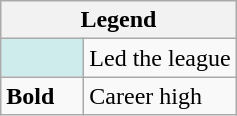<table class="wikitable">
<tr>
<th colspan="2">Legend</th>
</tr>
<tr>
<td style="background:#cfecec; width:3em;"></td>
<td>Led the league</td>
</tr>
<tr>
<td><strong>Bold</strong></td>
<td>Career high</td>
</tr>
</table>
